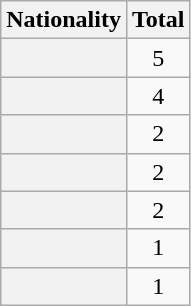<table class="sortable wikitable plainrowheaders">
<tr>
<th scope="col">Nationality</th>
<th scope="col">Total</th>
</tr>
<tr>
<th scope="row"></th>
<td style="text-align:center">5</td>
</tr>
<tr>
<th scope="row"></th>
<td style="text-align:center">4</td>
</tr>
<tr>
<th scope="row"></th>
<td style="text-align:center">2</td>
</tr>
<tr>
<th scope="row"></th>
<td style="text-align:center">2</td>
</tr>
<tr>
<th scope="row"></th>
<td style="text-align:center">2</td>
</tr>
<tr>
<th scope="row"></th>
<td style="text-align:center">1</td>
</tr>
<tr>
<th scope="row"></th>
<td style="text-align:center">1</td>
</tr>
</table>
